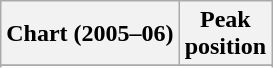<table class="wikitable plainrowheaders" style="text-align:center">
<tr>
<th scope="col">Chart (2005–06)</th>
<th scope="col">Peak<br>position</th>
</tr>
<tr>
</tr>
<tr>
</tr>
</table>
